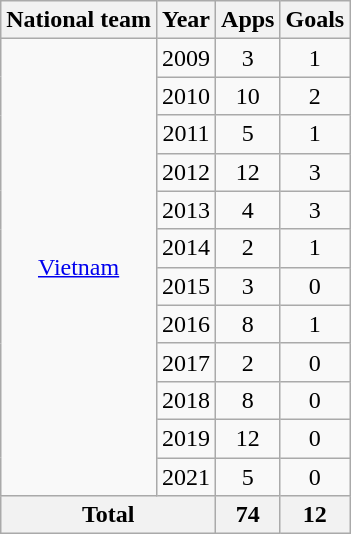<table class="wikitable" style="text-align:center">
<tr>
<th>National team</th>
<th>Year</th>
<th>Apps</th>
<th>Goals</th>
</tr>
<tr>
<td rowspan=12><a href='#'>Vietnam</a></td>
<td>2009</td>
<td>3</td>
<td>1</td>
</tr>
<tr>
<td>2010</td>
<td>10</td>
<td>2</td>
</tr>
<tr>
<td>2011</td>
<td>5</td>
<td>1</td>
</tr>
<tr>
<td>2012</td>
<td>12</td>
<td>3</td>
</tr>
<tr>
<td>2013</td>
<td>4</td>
<td>3</td>
</tr>
<tr>
<td>2014</td>
<td>2</td>
<td>1</td>
</tr>
<tr>
<td>2015</td>
<td>3</td>
<td>0</td>
</tr>
<tr>
<td>2016</td>
<td>8</td>
<td>1</td>
</tr>
<tr>
<td>2017</td>
<td>2</td>
<td>0</td>
</tr>
<tr>
<td>2018</td>
<td>8</td>
<td>0</td>
</tr>
<tr>
<td>2019</td>
<td>12</td>
<td>0</td>
</tr>
<tr>
<td>2021</td>
<td>5</td>
<td>0</td>
</tr>
<tr>
<th colspan=2>Total</th>
<th>74</th>
<th>12</th>
</tr>
</table>
